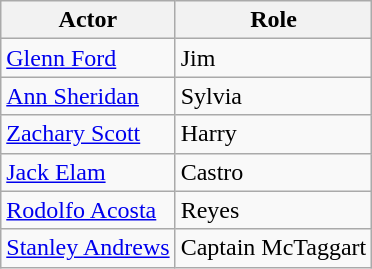<table class="wikitable">
<tr>
<th>Actor</th>
<th>Role</th>
</tr>
<tr>
<td><a href='#'>Glenn Ford</a></td>
<td>Jim</td>
</tr>
<tr>
<td><a href='#'>Ann Sheridan</a></td>
<td>Sylvia</td>
</tr>
<tr>
<td><a href='#'>Zachary Scott</a></td>
<td>Harry</td>
</tr>
<tr>
<td><a href='#'>Jack Elam</a></td>
<td>Castro</td>
</tr>
<tr>
<td><a href='#'>Rodolfo Acosta</a></td>
<td>Reyes</td>
</tr>
<tr>
<td><a href='#'>Stanley Andrews</a></td>
<td>Captain McTaggart</td>
</tr>
</table>
